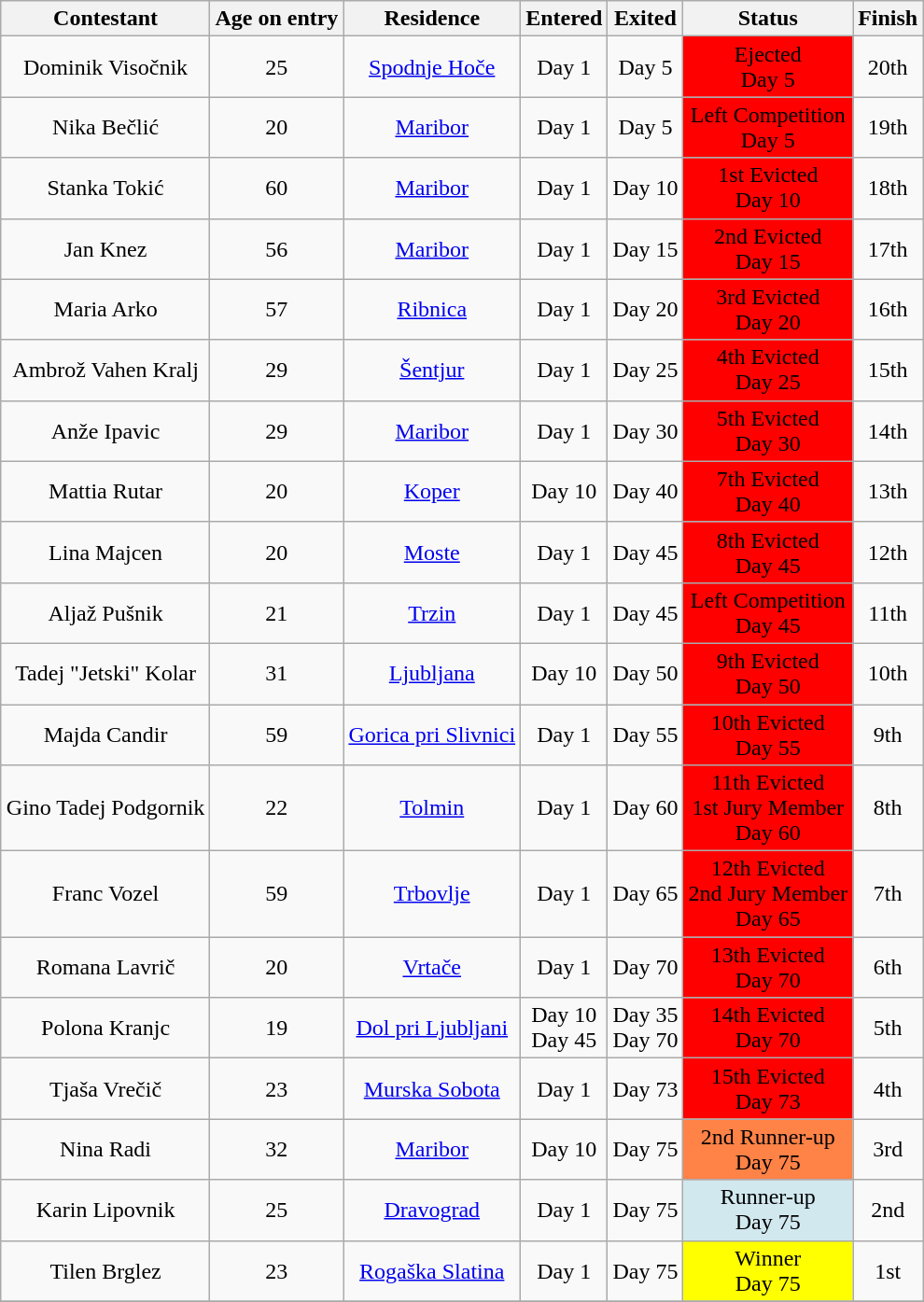<table class="wikitable sortable" style="margin:auto; text-align:center">
<tr>
<th>Contestant</th>
<th>Age on entry</th>
<th>Residence</th>
<th>Entered</th>
<th>Exited</th>
<th>Status</th>
<th>Finish</th>
</tr>
<tr>
<td>Dominik Visočnik</td>
<td>25</td>
<td><a href='#'>Spodnje Hoče</a></td>
<td>Day 1</td>
<td>Day 5</td>
<td style="background:#ff0000;">Ejected<br>Day 5</td>
<td>20th</td>
</tr>
<tr>
<td>Nika Bečlić</td>
<td>20</td>
<td><a href='#'>Maribor</a></td>
<td>Day 1</td>
<td>Day 5</td>
<td style="background:#ff0000;">Left Competition<br>Day 5</td>
<td>19th</td>
</tr>
<tr>
<td>Stanka Tokić</td>
<td>60</td>
<td><a href='#'>Maribor</a></td>
<td>Day 1</td>
<td>Day 10</td>
<td style="background:#ff0000;">1st Evicted<br>Day 10</td>
<td>18th</td>
</tr>
<tr>
<td>Jan Knez</td>
<td>56</td>
<td><a href='#'>Maribor</a></td>
<td>Day 1</td>
<td>Day 15</td>
<td style="background:#ff0000;">2nd Evicted<br>Day 15</td>
<td>17th</td>
</tr>
<tr>
<td>Maria Arko</td>
<td>57</td>
<td><a href='#'>Ribnica</a></td>
<td>Day 1</td>
<td>Day 20</td>
<td style="background:#ff0000;">3rd Evicted<br>Day 20</td>
<td>16th</td>
</tr>
<tr>
<td>Ambrož Vahen Kralj</td>
<td>29</td>
<td><a href='#'>Šentjur</a></td>
<td>Day 1</td>
<td>Day 25</td>
<td style="background:#ff0000;">4th Evicted<br>Day 25</td>
<td>15th</td>
</tr>
<tr>
<td>Anže Ipavic</td>
<td>29</td>
<td><a href='#'>Maribor</a></td>
<td>Day 1</td>
<td>Day 30</td>
<td style="background:#ff0000;">5th Evicted<br>Day 30</td>
<td>14th</td>
</tr>
<tr>
<td>Mattia Rutar</td>
<td>20</td>
<td><a href='#'>Koper</a></td>
<td>Day 10</td>
<td>Day 40</td>
<td style="background:#ff0000;">7th Evicted<br>Day 40</td>
<td>13th</td>
</tr>
<tr>
<td>Lina Majcen</td>
<td>20</td>
<td><a href='#'>Moste</a></td>
<td>Day 1</td>
<td>Day 45</td>
<td style="background:#ff0000;">8th Evicted<br>Day 45</td>
<td>12th</td>
</tr>
<tr>
<td>Aljaž Pušnik</td>
<td>21</td>
<td><a href='#'>Trzin</a></td>
<td>Day 1</td>
<td>Day 45</td>
<td style="background:#ff0000;">Left Competition<br>Day 45</td>
<td>11th</td>
</tr>
<tr>
<td>Tadej "Jetski" Kolar</td>
<td>31</td>
<td><a href='#'>Ljubljana</a></td>
<td>Day 10</td>
<td>Day 50</td>
<td style="background:#ff0000;">9th Evicted<br>Day 50</td>
<td>10th</td>
</tr>
<tr>
<td>Majda Candir</td>
<td>59</td>
<td><a href='#'>Gorica pri Slivnici</a></td>
<td>Day 1</td>
<td>Day 55</td>
<td style="background:#ff0000;">10th Evicted<br>Day 55</td>
<td>9th</td>
</tr>
<tr>
<td>Gino Tadej Podgornik</td>
<td>22</td>
<td><a href='#'>Tolmin</a></td>
<td>Day 1</td>
<td>Day 60</td>
<td style="background:#ff0000;">11th Evicted<br>1st Jury Member<br>Day 60</td>
<td>8th</td>
</tr>
<tr>
<td>Franc Vozel</td>
<td>59</td>
<td><a href='#'>Trbovlje</a></td>
<td>Day 1</td>
<td>Day 65</td>
<td style="background:#ff0000;">12th Evicted<br>2nd Jury Member<br>Day 65</td>
<td>7th</td>
</tr>
<tr>
<td>Romana Lavrič</td>
<td>20</td>
<td><a href='#'>Vrtače</a></td>
<td>Day 1</td>
<td>Day 70</td>
<td style="background:#ff0000;">13th Evicted<br>Day 70</td>
<td>6th</td>
</tr>
<tr>
<td>Polona Kranjc</td>
<td>19</td>
<td><a href='#'>Dol pri Ljubljani</a></td>
<td>Day 10<br>Day 45</td>
<td>Day 35<br>Day 70</td>
<td style="background:#ff0000;">14th Evicted<br>Day 70</td>
<td>5th</td>
</tr>
<tr>
<td>Tjaša Vrečič</td>
<td>23</td>
<td><a href='#'>Murska Sobota</a></td>
<td>Day 1</td>
<td>Day 73</td>
<td style="background:#ff0000;">15th Evicted<br>Day 73</td>
<td>4th</td>
</tr>
<tr>
<td>Nina Radi</td>
<td>32</td>
<td><a href='#'>Maribor</a></td>
<td>Day 10</td>
<td>Day 75</td>
<td style="background:#FF8247;">2nd Runner-up<br>Day 75</td>
<td>3rd</td>
</tr>
<tr>
<td>Karin Lipovnik</td>
<td>25</td>
<td><a href='#'>Dravograd</a></td>
<td>Day 1</td>
<td>Day 75</td>
<td style="background:#D1E8EF;">Runner-up<br>Day 75</td>
<td>2nd</td>
</tr>
<tr>
<td>Tilen Brglez</td>
<td>23</td>
<td><a href='#'>Rogaška Slatina</a></td>
<td>Day 1</td>
<td>Day 75</td>
<td style="background:yellow;">Winner<br>Day 75</td>
<td>1st</td>
</tr>
<tr>
</tr>
</table>
